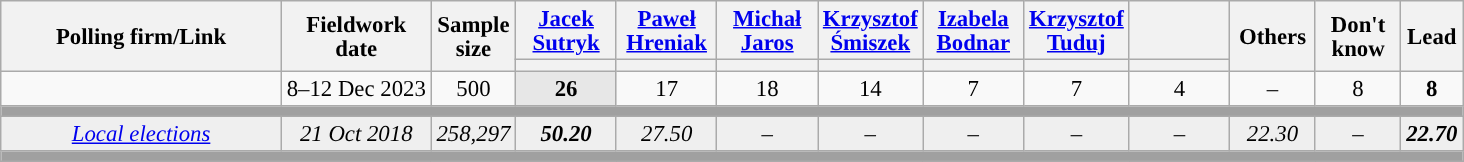<table class="wikitable sortable collapsible" style="text-align:center; font-size:95%; line-height:16px">
<tr background-color:#E9E9E9">
<th rowspan="2" style="width:180px;">Polling firm/Link</th>
<th rowspan="2" data-sort-type="date">Fieldwork<br>date</th>
<th rowspan="2" style="width:20px;">Sample<br>size</th>
<th rowspan="1" style="width:60px;" class="unsortable"><a href='#'>Jacek Sutryk</a><br></th>
<th rowspan="1" style="width:60px;" class="unsortable"><a href='#'>Paweł Hreniak</a><br></th>
<th rowspan="1" style="width:60px;" class="unsortable"><a href='#'>Michał Jaros</a><br></th>
<th rowspan="1" style="width:60px;" class="unsortable"><a href='#'>Krzysztof Śmiszek</a><br></th>
<th rowspan="1" style="width:60px;" class="unsortable"><a href='#'>Izabela Bodnar</a><br></th>
<th rowspan="1" style="width:60px;" class="unsortable"><a href='#'>Krzysztof Tuduj</a><br></th>
<th rowspan="1" style="width:60px;" class="unsortable"><br></th>
<th rowspan="2" data-sort-type="number" style="width:50px;">Others</th>
<th rowspan="2" data-sort-type="number" style="width:50px;">Don't know</th>
<th rowspan="2" data-sort-type="number" style="width:30px;">Lead</th>
</tr>
<tr>
<th data-sort-type="number" style="height:1px; background:"></th>
<th data-sort-type="number" style="height:1px; background:"></th>
<th data-sort-type="number" style="height:1px; background:"></th>
<th data-sort-type="number" style="height:1px; background:"></th>
<th data-sort-type="number" style="height:1px; background:"></th>
<th data-sort-type="number" style="height:1px; background:"></th>
<th data-sort-type="number" style="height:1px; background:"></th>
</tr>
<tr>
<td></td>
<td data-sort-value="2023-12-12">8–12 Dec 2023</td>
<td>500</td>
<td style="background:#E7E7E7;"><strong>26</strong></td>
<td>17</td>
<td>18</td>
<td>14</td>
<td>7</td>
<td>7</td>
<td>4</td>
<td>–</td>
<td>8</td>
<td style="background:"><strong>8</strong></td>
</tr>
<tr>
<td colspan="13" style="background:#A0A0A0"></td>
</tr>
<tr style="background:#EFEFEF;">
<td><em><a href='#'>Local elections</a></em></td>
<td data-sort-value="2018-10-21"><em>21 Oct 2018</em></td>
<td><em>258,297</em></td>
<td style="background:"><strong><em>50.20</em></strong></td>
<td><em>27.50</em></td>
<td><em>–</em></td>
<td><em>–</em></td>
<td><em>–</em></td>
<td><em>–</em></td>
<td><em>–</em></td>
<td><em>22.30</em></td>
<td><em>–</em></td>
<td style="background:"><strong><em>22.70</em></strong></td>
</tr>
<tr>
<td colspan="13" style="background:#A0A0A0"></td>
</tr>
</table>
